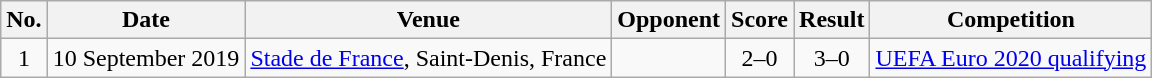<table class="wikitable">
<tr>
<th>No.</th>
<th>Date</th>
<th>Venue</th>
<th>Opponent</th>
<th>Score</th>
<th>Result</th>
<th>Competition</th>
</tr>
<tr>
<td align=center>1</td>
<td>10 September 2019</td>
<td><a href='#'>Stade de France</a>, Saint-Denis, France</td>
<td></td>
<td align=center>2–0</td>
<td align=center>3–0</td>
<td><a href='#'>UEFA Euro 2020 qualifying</a></td>
</tr>
</table>
